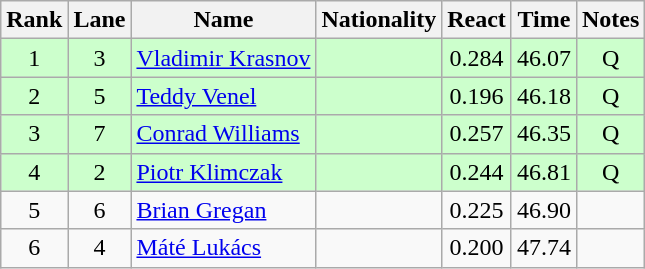<table class="wikitable sortable" style="text-align:center">
<tr>
<th>Rank</th>
<th>Lane</th>
<th>Name</th>
<th>Nationality</th>
<th>React</th>
<th>Time</th>
<th>Notes</th>
</tr>
<tr bgcolor=ccffcc>
<td>1</td>
<td>3</td>
<td align="left"><a href='#'>Vladimir Krasnov</a></td>
<td align=left></td>
<td>0.284</td>
<td>46.07</td>
<td>Q</td>
</tr>
<tr bgcolor=ccffcc>
<td>2</td>
<td>5</td>
<td align="left"><a href='#'>Teddy Venel</a></td>
<td align=left></td>
<td>0.196</td>
<td>46.18</td>
<td>Q</td>
</tr>
<tr bgcolor=ccffcc>
<td>3</td>
<td>7</td>
<td align="left"><a href='#'>Conrad Williams</a></td>
<td align=left></td>
<td>0.257</td>
<td>46.35</td>
<td>Q</td>
</tr>
<tr bgcolor=ccffcc>
<td>4</td>
<td>2</td>
<td align="left"><a href='#'>Piotr Klimczak</a></td>
<td align=left></td>
<td>0.244</td>
<td>46.81</td>
<td>Q</td>
</tr>
<tr>
<td>5</td>
<td>6</td>
<td align="left"><a href='#'>Brian Gregan</a></td>
<td align=left></td>
<td>0.225</td>
<td>46.90</td>
<td></td>
</tr>
<tr>
<td>6</td>
<td>4</td>
<td align="left"><a href='#'>Máté Lukács</a></td>
<td align=left></td>
<td>0.200</td>
<td>47.74</td>
<td></td>
</tr>
</table>
